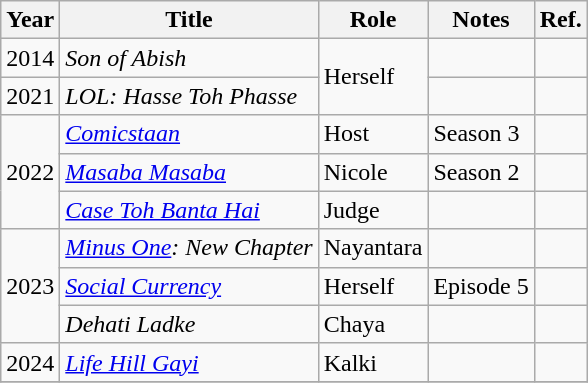<table class="wikitable sortable">
<tr>
<th>Year</th>
<th>Title</th>
<th>Role</th>
<th>Notes</th>
<th>Ref.</th>
</tr>
<tr>
<td>2014</td>
<td><em>Son of Abish</em></td>
<td rowspan="2">Herself</td>
<td></td>
<td></td>
</tr>
<tr>
<td>2021</td>
<td><em>LOL: Hasse Toh Phasse</em></td>
<td></td>
<td></td>
</tr>
<tr>
<td rowspan="3">2022</td>
<td><em><a href='#'>Comicstaan</a></em></td>
<td>Host</td>
<td>Season 3</td>
<td></td>
</tr>
<tr>
<td><em><a href='#'>Masaba Masaba</a></em></td>
<td>Nicole</td>
<td>Season 2</td>
<td></td>
</tr>
<tr>
<td><em><a href='#'>Case Toh Banta Hai</a></em></td>
<td>Judge</td>
<td></td>
<td></td>
</tr>
<tr>
<td rowspan="3">2023</td>
<td><em><a href='#'>Minus One</a>: New Chapter</em></td>
<td>Nayantara</td>
<td></td>
<td></td>
</tr>
<tr>
<td><em><a href='#'>Social Currency</a></em></td>
<td>Herself</td>
<td>Episode 5</td>
<td></td>
</tr>
<tr>
<td><em>Dehati Ladke</em></td>
<td>Chaya</td>
<td></td>
<td></td>
</tr>
<tr>
<td>2024</td>
<td><em><a href='#'>Life Hill Gayi</a></em></td>
<td>Kalki</td>
<td></td>
<td></td>
</tr>
<tr>
</tr>
</table>
